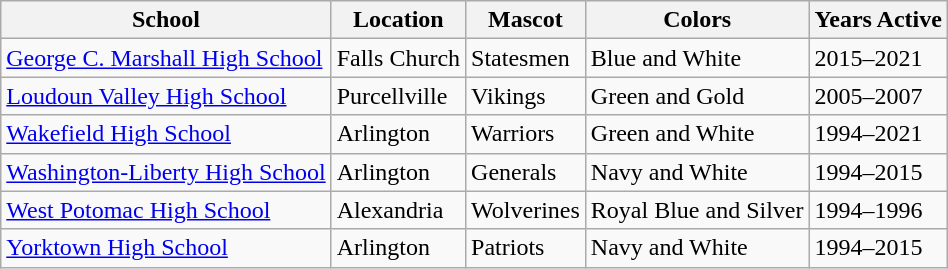<table class="wikitable sortable">
<tr>
<th>School</th>
<th>Location</th>
<th>Mascot</th>
<th>Colors</th>
<th>Years Active</th>
</tr>
<tr>
<td><a href='#'>George C. Marshall High School</a></td>
<td>Falls Church</td>
<td>Statesmen</td>
<td>  Blue and White</td>
<td>2015–2021</td>
</tr>
<tr>
<td><a href='#'>Loudoun Valley High School</a></td>
<td>Purcellville</td>
<td>Vikings</td>
<td>  Green and Gold</td>
<td>2005–2007</td>
</tr>
<tr>
<td><a href='#'>Wakefield High School</a></td>
<td>Arlington</td>
<td>Warriors</td>
<td>  Green and White</td>
<td>1994–2021</td>
</tr>
<tr>
<td><a href='#'>Washington-Liberty High School</a></td>
<td>Arlington</td>
<td>Generals</td>
<td>  Navy and White</td>
<td>1994–2015</td>
</tr>
<tr>
<td><a href='#'>West Potomac High School</a></td>
<td>Alexandria</td>
<td>Wolverines</td>
<td>  Royal Blue and Silver</td>
<td>1994–1996</td>
</tr>
<tr>
<td><a href='#'>Yorktown High School</a></td>
<td>Arlington</td>
<td>Patriots</td>
<td>  Navy and White</td>
<td>1994–2015</td>
</tr>
</table>
